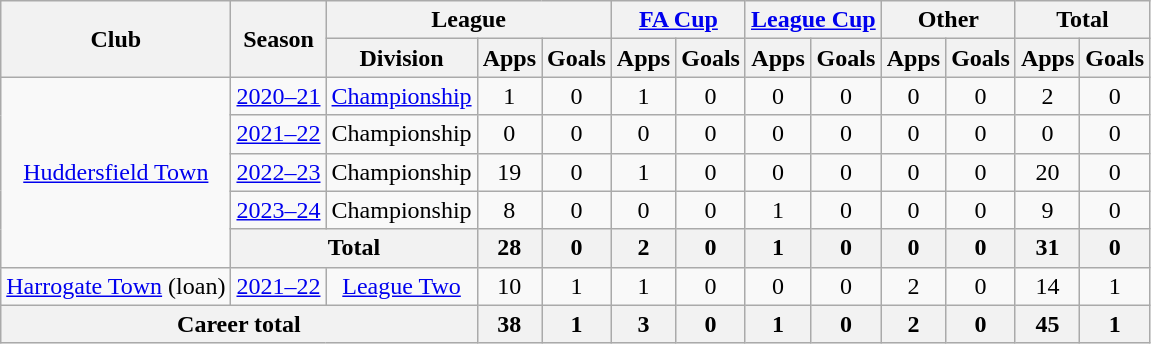<table class=wikitable style="text-align: center">
<tr>
<th rowspan=2>Club</th>
<th rowspan=2>Season</th>
<th colspan=3>League</th>
<th colspan=2><a href='#'>FA Cup</a></th>
<th colspan=2><a href='#'>League Cup</a></th>
<th colspan=2>Other</th>
<th colspan=2>Total</th>
</tr>
<tr>
<th>Division</th>
<th>Apps</th>
<th>Goals</th>
<th>Apps</th>
<th>Goals</th>
<th>Apps</th>
<th>Goals</th>
<th>Apps</th>
<th>Goals</th>
<th>Apps</th>
<th>Goals</th>
</tr>
<tr>
<td rowspan=5><a href='#'>Huddersfield Town</a></td>
<td><a href='#'>2020–21</a></td>
<td><a href='#'>Championship</a></td>
<td>1</td>
<td>0</td>
<td>1</td>
<td>0</td>
<td>0</td>
<td>0</td>
<td>0</td>
<td>0</td>
<td>2</td>
<td>0</td>
</tr>
<tr>
<td><a href='#'>2021–22</a></td>
<td>Championship</td>
<td>0</td>
<td>0</td>
<td>0</td>
<td>0</td>
<td>0</td>
<td>0</td>
<td>0</td>
<td>0</td>
<td>0</td>
<td>0</td>
</tr>
<tr>
<td><a href='#'>2022–23</a></td>
<td>Championship</td>
<td>19</td>
<td>0</td>
<td>1</td>
<td>0</td>
<td>0</td>
<td>0</td>
<td>0</td>
<td>0</td>
<td>20</td>
<td>0</td>
</tr>
<tr>
<td><a href='#'>2023–24</a></td>
<td>Championship</td>
<td>8</td>
<td>0</td>
<td>0</td>
<td>0</td>
<td>1</td>
<td>0</td>
<td>0</td>
<td>0</td>
<td>9</td>
<td>0</td>
</tr>
<tr>
<th colspan=2>Total</th>
<th>28</th>
<th>0</th>
<th>2</th>
<th>0</th>
<th>1</th>
<th>0</th>
<th>0</th>
<th>0</th>
<th>31</th>
<th>0</th>
</tr>
<tr>
<td><a href='#'>Harrogate Town</a> (loan)</td>
<td><a href='#'>2021–22</a></td>
<td><a href='#'>League Two</a></td>
<td>10</td>
<td>1</td>
<td>1</td>
<td>0</td>
<td>0</td>
<td>0</td>
<td>2</td>
<td>0</td>
<td>14</td>
<td>1</td>
</tr>
<tr>
<th colspan=3>Career total</th>
<th>38</th>
<th>1</th>
<th>3</th>
<th>0</th>
<th>1</th>
<th>0</th>
<th>2</th>
<th>0</th>
<th>45</th>
<th>1</th>
</tr>
</table>
